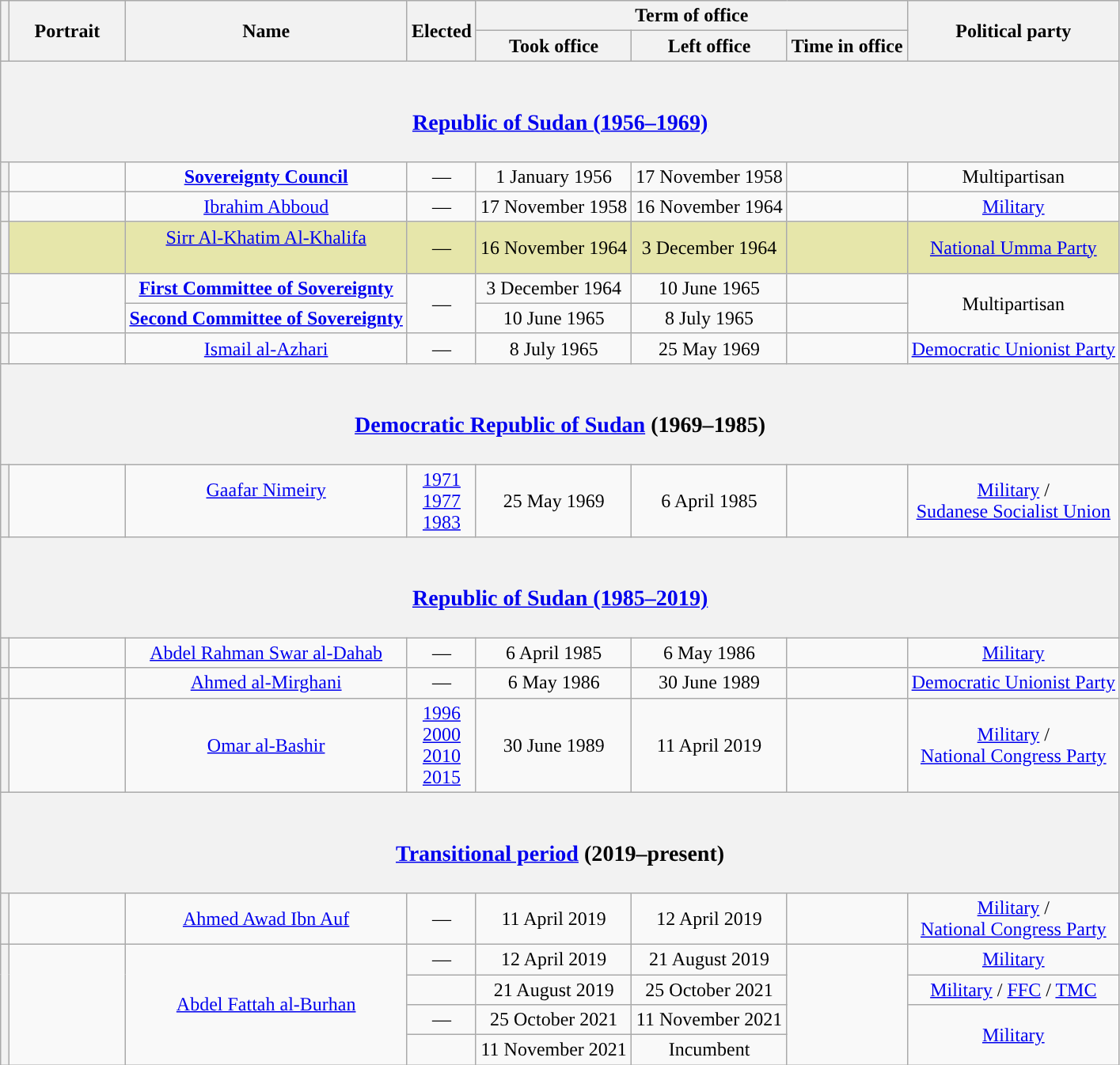<table class="wikitable" style="text-align:center">
<tr>
<th rowspan="2"></th>
<th rowspan="2" width="90px">Portrait</th>
<th rowspan="2">Name<br></th>
<th rowspan="2">Elected</th>
<th colspan="3">Term of office</th>
<th rowspan="2">Political party</th>
</tr>
<tr>
<th>Took office</th>
<th>Left office</th>
<th>Time in office</th>
</tr>
<tr>
<th colspan="8"><br><h3><a href='#'>Republic of Sudan (1956–1969)</a></h3></th>
</tr>
<tr>
<th style="background:;"></th>
<td></td>
<td><strong><a href='#'>Sovereignty Council</a></strong><br></td>
<td>—</td>
<td>1 January 1956</td>
<td>17 November 1958<br></td>
<td></td>
<td>Multipartisan</td>
</tr>
<tr>
<th style="background:"></th>
<td></td>
<td><a href='#'>Ibrahim Abboud</a><br></td>
<td>—</td>
<td>17 November 1958</td>
<td>16 November 1964<br></td>
<td></td>
<td><a href='#'>Military</a></td>
</tr>
<tr style="background:#e6e6aa;">
<th style="background:"></th>
<td></td>
<td><a href='#'>Sirr Al-Khatim Al-Khalifa</a><br><br></td>
<td>—</td>
<td>16 November 1964</td>
<td>3 December 1964</td>
<td></td>
<td><a href='#'>National Umma Party</a></td>
</tr>
<tr>
<th style="background:;"></th>
<td rowspan=2></td>
<td><strong><a href='#'>First Committee of Sovereignty</a></strong><br></td>
<td rowspan=2>—</td>
<td>3 December 1964</td>
<td>10 June 1965</td>
<td></td>
<td rowspan=2>Multipartisan</td>
</tr>
<tr>
<th style="background:;"></th>
<td><strong><a href='#'>Second Committee of Sovereignty</a></strong><br></td>
<td>10 June 1965</td>
<td>8 July 1965</td>
<td></td>
</tr>
<tr>
<th style="background:"></th>
<td></td>
<td><a href='#'>Ismail al-Azhari</a><br></td>
<td>—</td>
<td>8 July 1965</td>
<td>25 May 1969<br></td>
<td></td>
<td><a href='#'>Democratic Unionist Party</a></td>
</tr>
<tr>
<th colspan="8"><br><h3><a href='#'>Democratic Republic of Sudan</a> (1969–1985)</h3></th>
</tr>
<tr>
<th style="background:"></th>
<td></td>
<td><a href='#'>Gaafar Nimeiry</a><br><br></td>
<td><a href='#'>1971</a><br><a href='#'>1977</a><br><a href='#'>1983</a></td>
<td>25 May 1969</td>
<td>6 April 1985<br></td>
<td></td>
<td><a href='#'>Military</a> / <br> <a href='#'>Sudanese Socialist Union</a></td>
</tr>
<tr>
<th colspan="8"><br><h3><a href='#'>Republic of Sudan (1985–2019)</a></h3></th>
</tr>
<tr>
<th style="background:"></th>
<td></td>
<td><a href='#'>Abdel Rahman Swar al-Dahab</a><br></td>
<td>—</td>
<td>6 April 1985</td>
<td>6 May 1986</td>
<td></td>
<td><a href='#'>Military</a></td>
</tr>
<tr>
<th style="background:"></th>
<td></td>
<td><a href='#'>Ahmed al-Mirghani</a><br></td>
<td>—</td>
<td>6 May 1986</td>
<td>30 June 1989<br></td>
<td></td>
<td><a href='#'>Democratic Unionist Party</a></td>
</tr>
<tr>
<th style="background:"></th>
<td></td>
<td><a href='#'>Omar al-Bashir</a><br></td>
<td><a href='#'>1996</a><br><a href='#'>2000</a><br><a href='#'>2010</a><br><a href='#'>2015</a></td>
<td>30 June 1989</td>
<td>11 April 2019<br></td>
<td></td>
<td><a href='#'>Military</a> / <br> <a href='#'>National Congress Party</a></td>
</tr>
<tr>
<th colspan="8"><br><h3><a href='#'>Transitional period</a> (2019–present)</h3></th>
</tr>
<tr>
<th style="background:"></th>
<td></td>
<td><a href='#'>Ahmed Awad Ibn Auf</a><br></td>
<td>—</td>
<td>11 April 2019</td>
<td>12 April 2019<br></td>
<td></td>
<td><a href='#'>Military</a> / <br> <a href='#'>National Congress Party</a></td>
</tr>
<tr>
<th rowspan=4 style="background:"></th>
<td rowspan=4></td>
<td rowspan=4><a href='#'>Abdel Fattah al-Burhan</a><br></td>
<td>—</td>
<td>12 April 2019</td>
<td>21 August 2019</td>
<td rowspan=4></td>
<td><a href='#'>Military</a></td>
</tr>
<tr>
<td></td>
<td>21 August 2019</td>
<td>25 October 2021</td>
<td><a href='#'>Military</a> / <a href='#'>FFC</a> / <a href='#'>TMC</a></td>
</tr>
<tr>
<td>—</td>
<td>25 October 2021</td>
<td>11 November 2021</td>
<td rowspan=2><a href='#'>Military</a></td>
</tr>
<tr>
<td></td>
<td>11 November 2021</td>
<td>Incumbent</td>
</tr>
</table>
